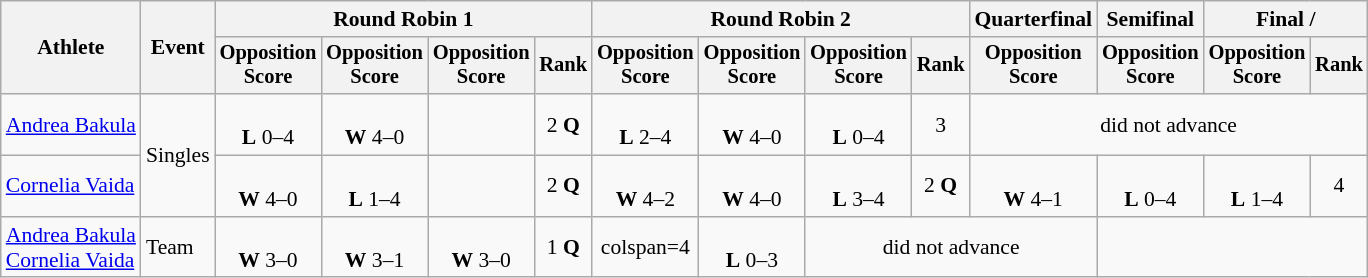<table class=wikitable style="font-size:90%">
<tr>
<th rowspan=2>Athlete</th>
<th rowspan=2>Event</th>
<th colspan=4>Round Robin 1</th>
<th colspan=4>Round Robin 2</th>
<th>Quarterfinal</th>
<th>Semifinal</th>
<th colspan=2>Final / </th>
</tr>
<tr style="font-size:95%">
<th>Opposition<br>Score</th>
<th>Opposition<br>Score</th>
<th>Opposition<br>Score</th>
<th>Rank</th>
<th>Opposition<br>Score</th>
<th>Opposition<br>Score</th>
<th>Opposition<br>Score</th>
<th>Rank</th>
<th>Opposition<br>Score</th>
<th>Opposition<br>Score</th>
<th>Opposition<br>Score</th>
<th>Rank</th>
</tr>
<tr align=center>
<td align=left><a href='#'>Andrea Bakula</a></td>
<td align=left rowspan=2>Singles</td>
<td><br><strong>L</strong> 0–4</td>
<td><br><strong>W</strong> 4–0</td>
<td></td>
<td>2 <strong>Q</strong></td>
<td><br><strong>L</strong> 2–4</td>
<td><br><strong>W</strong> 4–0</td>
<td><br><strong>L</strong> 0–4</td>
<td>3</td>
<td colspan=4>did not advance</td>
</tr>
<tr align=center>
<td align=left><a href='#'>Cornelia Vaida</a></td>
<td><br><strong>W</strong> 4–0</td>
<td><br><strong>L</strong> 1–4</td>
<td></td>
<td>2 <strong>Q</strong></td>
<td><br><strong>W</strong> 4–2</td>
<td><br><strong>W</strong> 4–0</td>
<td><br><strong>L</strong> 3–4</td>
<td>2 <strong>Q</strong></td>
<td><br><strong>W</strong> 4–1</td>
<td><br><strong>L</strong> 0–4</td>
<td><br><strong>L</strong> 1–4</td>
<td>4</td>
</tr>
<tr align=center>
<td align=left><a href='#'>Andrea Bakula</a><br><a href='#'>Cornelia Vaida</a></td>
<td align=left>Team</td>
<td><br><strong>W</strong> 3–0</td>
<td><br><strong>W</strong> 3–1</td>
<td><br><strong>W</strong> 3–0</td>
<td>1 <strong>Q</strong></td>
<td>colspan=4 </td>
<td><br><strong>L</strong> 0–3</td>
<td colspan=3>did not advance</td>
</tr>
</table>
